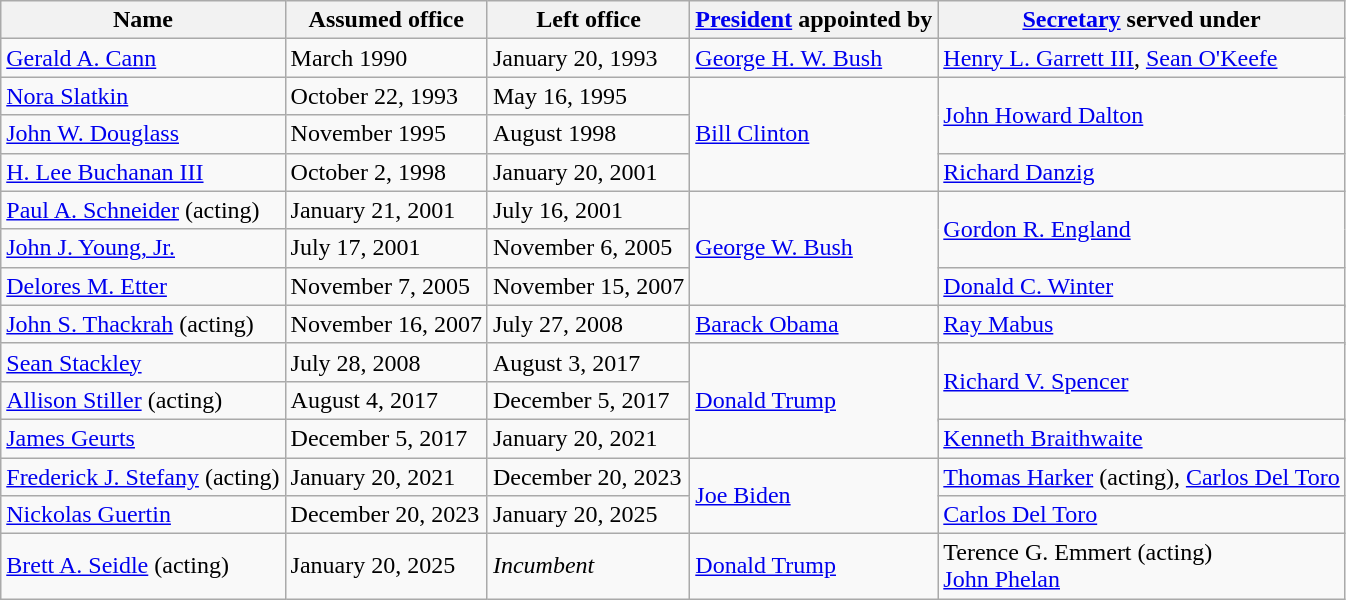<table class="wikitable">
<tr>
<th>Name</th>
<th>Assumed office</th>
<th>Left office</th>
<th><a href='#'>President</a> appointed by</th>
<th><a href='#'>Secretary</a> served under</th>
</tr>
<tr>
<td><a href='#'>Gerald A. Cann</a></td>
<td>March 1990</td>
<td>January 20, 1993</td>
<td><a href='#'>George H. W. Bush</a></td>
<td><a href='#'>Henry L. Garrett III</a>, <a href='#'>Sean O'Keefe</a></td>
</tr>
<tr>
<td><a href='#'>Nora Slatkin</a></td>
<td>October 22, 1993</td>
<td>May 16, 1995</td>
<td rowspan="3"><a href='#'>Bill Clinton</a></td>
<td rowspan="2"><a href='#'>John Howard Dalton</a></td>
</tr>
<tr>
<td><a href='#'>John W. Douglass</a></td>
<td>November 1995</td>
<td>August 1998</td>
</tr>
<tr>
<td><a href='#'>H. Lee Buchanan III</a></td>
<td>October 2, 1998</td>
<td>January 20, 2001</td>
<td><a href='#'>Richard Danzig</a></td>
</tr>
<tr>
<td><a href='#'>Paul A. Schneider</a> (acting)</td>
<td>January 21, 2001</td>
<td>July 16, 2001</td>
<td rowspan="5"><a href='#'>George W. Bush</a></td>
<td rowspan="3"><a href='#'>Gordon R. England</a></td>
</tr>
<tr>
<td><a href='#'>John J. Young, Jr.</a></td>
<td>July 17, 2001</td>
<td>November 6, 2005</td>
</tr>
<tr>
<td rowspan="2"><a href='#'>Delores M. Etter</a></td>
<td rowspan="2">November 7, 2005</td>
<td rowspan="2">November 15, 2007</td>
</tr>
<tr>
<td rowspan="2"><a href='#'>Donald C. Winter</a></td>
</tr>
<tr>
<td rowspan="2"><a href='#'>John S. Thackrah</a> (acting)</td>
<td rowspan="2">November 16, 2007</td>
<td rowspan="2">July 27, 2008</td>
</tr>
<tr>
<td rowspan="2"><a href='#'>Barack Obama</a></td>
<td rowspan="2"><a href='#'>Ray Mabus</a></td>
</tr>
<tr>
<td rowspan="2"><a href='#'>Sean Stackley</a></td>
<td rowspan="2">July 28, 2008</td>
<td rowspan="2">August 3, 2017</td>
</tr>
<tr>
<td rowspan="4"><a href='#'>Donald Trump</a></td>
<td rowspan="3"><a href='#'>Richard V. Spencer</a></td>
</tr>
<tr>
<td><a href='#'>Allison Stiller</a> (acting)</td>
<td>August 4, 2017</td>
<td>December 5, 2017</td>
</tr>
<tr>
<td rowspan="2"><a href='#'>James Geurts</a></td>
<td rowspan="2">December 5, 2017</td>
<td rowspan="2">January 20, 2021</td>
</tr>
<tr>
<td><a href='#'>Kenneth Braithwaite</a></td>
</tr>
<tr>
<td><a href='#'>Frederick J. Stefany</a> (acting)</td>
<td>January 20, 2021</td>
<td>December 20, 2023</td>
<td rowspan="2"><a href='#'>Joe Biden</a></td>
<td><a href='#'>Thomas Harker</a> (acting), <a href='#'>Carlos Del Toro</a></td>
</tr>
<tr>
<td><a href='#'>Nickolas Guertin</a></td>
<td>December 20, 2023</td>
<td>January 20, 2025</td>
<td><a href='#'>Carlos Del Toro</a></td>
</tr>
<tr>
<td><a href='#'>Brett A. Seidle</a> (acting)</td>
<td>January 20, 2025</td>
<td><em>Incumbent</em></td>
<td><a href='#'>Donald Trump</a></td>
<td>Terence G. Emmert (acting)<br><a href='#'>John Phelan</a></td>
</tr>
</table>
